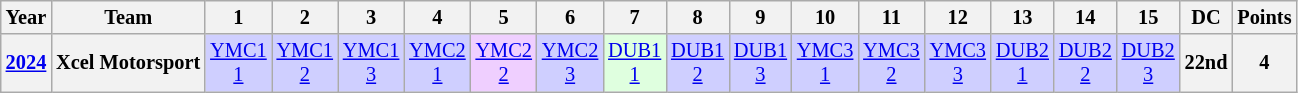<table class="wikitable" style="text-align:center; font-size:85%">
<tr>
<th>Year</th>
<th>Team</th>
<th>1</th>
<th>2</th>
<th>3</th>
<th>4</th>
<th>5</th>
<th>6</th>
<th>7</th>
<th>8</th>
<th>9</th>
<th>10</th>
<th>11</th>
<th>12</th>
<th>13</th>
<th>14</th>
<th>15</th>
<th>DC</th>
<th>Points</th>
</tr>
<tr>
<th><a href='#'>2024</a></th>
<th nowrap>Xcel Motorsport</th>
<td style="background:#cfcfff;"><a href='#'>YMC1<br>1</a><br></td>
<td style="background:#cfcfff;"><a href='#'>YMC1<br>2</a> <br></td>
<td style="background:#cfcfff;"><a href='#'>YMC1<br>3</a> <br></td>
<td style="background:#cfcfff;"><a href='#'>YMC2<br>1</a> <br></td>
<td style="background:#efcfff;"><a href='#'>YMC2<br>2</a> <br></td>
<td style="background:#cfcfff;"><a href='#'>YMC2<br>3</a> <br></td>
<td style="background:#dfffdf;"><a href='#'>DUB1<br>1</a><br></td>
<td style="background:#cfcfff;"><a href='#'>DUB1<br>2</a><br></td>
<td style="background:#cfcfff;"><a href='#'>DUB1<br>3</a> <br></td>
<td style="background:#cfcfff;"><a href='#'>YMC3<br>1</a>  <br></td>
<td style="background:#cfcfff;"><a href='#'>YMC3<br>2</a>  <br></td>
<td style="background:#cfcfff;"><a href='#'>YMC3<br>3</a>  <br></td>
<td style="background:#cfcfff;"><a href='#'>DUB2<br>1</a>  <br></td>
<td style="background:#cfcfff;"><a href='#'>DUB2<br>2</a>  <br></td>
<td style="background:#CFCFFF;"><a href='#'>DUB2<br>3</a>  <br></td>
<th>22nd</th>
<th>4</th>
</tr>
</table>
